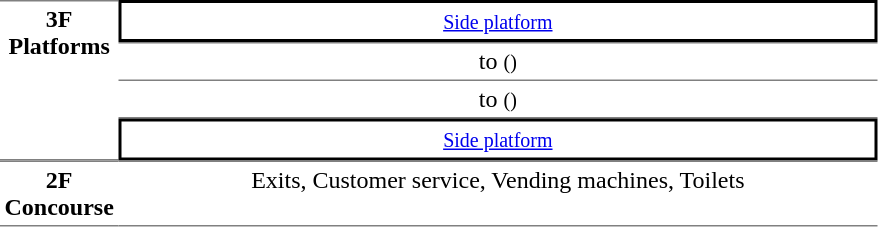<table table border=0 cellspacing=0 cellpadding=3>
<tr>
<td style="border-bottom:solid 1px gray;border-top:solid 1px gray;text-align:center" rowspan="4" valign=top width=50><strong>3F<br>Platforms</strong></td>
<td style="border-right:solid 2px black;border-left:solid 2px black;border-top:solid 2px black;border-bottom:solid 2px black;text-align:center;"><small><a href='#'>Side platform</a></small></td>
</tr>
<tr>
<td style="border-bottom:solid 1px gray;border-top:solid 1px gray;text-align:center;">  to  <small>()</small></td>
</tr>
<tr>
<td style="border-bottom:solid 1px gray;text-align:center;"> to  <small>() </small></td>
</tr>
<tr>
<td style="border-right:solid 2px black;border-left:solid 2px black;border-top:solid 2px black;border-bottom:solid 2px black;text-align:center;"><small><a href='#'>Side platform</a></small></td>
</tr>
<tr>
<td style="border-bottom:solid 1px gray; border-top:solid 1px gray;text-align:center" valign=top><strong>2F<br>Concourse</strong></td>
<td style="border-bottom:solid 1px gray; border-top:solid 1px gray;text-align:center" valign=top width=500>Exits, Customer service, Vending machines, Toilets</td>
</tr>
</table>
